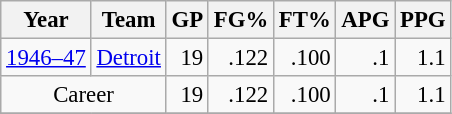<table class="wikitable sortable" style="font-size:95%; text-align:right;">
<tr>
<th>Year</th>
<th>Team</th>
<th>GP</th>
<th>FG%</th>
<th>FT%</th>
<th>APG</th>
<th>PPG</th>
</tr>
<tr>
<td style="text-align:left;"><a href='#'>1946–47</a></td>
<td style="text-align:left;"><a href='#'>Detroit</a></td>
<td>19</td>
<td>.122</td>
<td>.100</td>
<td>.1</td>
<td>1.1</td>
</tr>
<tr>
<td style="text-align:center;" colspan="2">Career</td>
<td>19</td>
<td>.122</td>
<td>.100</td>
<td>.1</td>
<td>1.1</td>
</tr>
<tr>
</tr>
</table>
